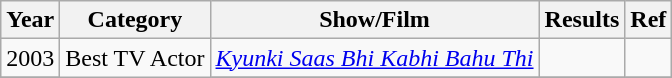<table class="wikitable sortable">
<tr>
<th>Year</th>
<th>Category</th>
<th>Show/Film</th>
<th>Results</th>
<th>Ref</th>
</tr>
<tr>
<td>2003</td>
<td rowspan="3">Best TV Actor</td>
<td><em><a href='#'>Kyunki Saas Bhi Kabhi Bahu Thi</a></em></td>
<td></td>
<td rowspan="1"></td>
</tr>
<tr>
</tr>
</table>
